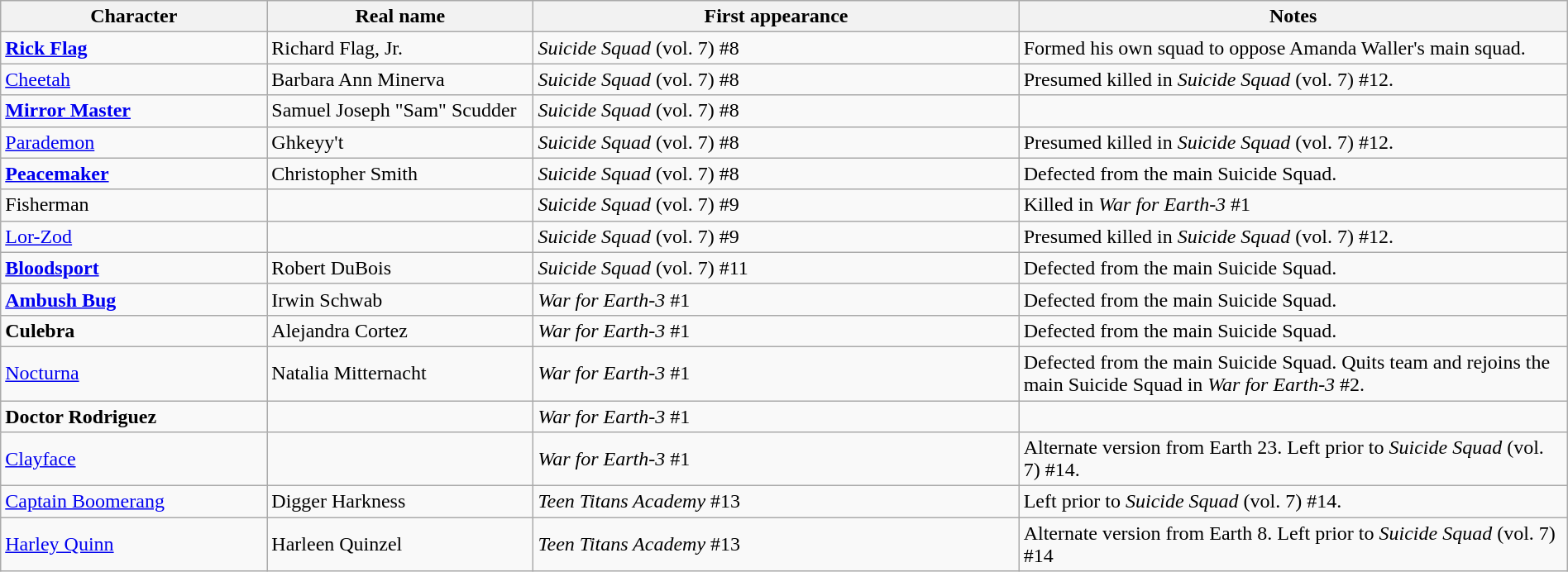<table class="wikitable" width=100%>
<tr>
<th width=17%>Character</th>
<th width=17%>Real name</th>
<th width=31%>First appearance</th>
<th width=35%>Notes</th>
</tr>
<tr>
<td><strong><a href='#'>Rick Flag</a></strong></td>
<td>Richard Flag, Jr.</td>
<td><em>Suicide Squad</em> (vol. 7) #8</td>
<td>Formed his own squad to oppose Amanda Waller's main squad.</td>
</tr>
<tr>
<td><a href='#'>Cheetah</a></td>
<td>Barbara Ann Minerva</td>
<td><em>Suicide Squad</em> (vol. 7) #8</td>
<td>Presumed killed in <em>Suicide Squad</em> (vol. 7) #12.</td>
</tr>
<tr>
<td><strong><a href='#'>Mirror Master</a></strong></td>
<td>Samuel Joseph "Sam" Scudder</td>
<td><em>Suicide Squad</em> (vol. 7) #8</td>
<td></td>
</tr>
<tr>
<td><a href='#'>Parademon</a></td>
<td>Ghkeyy't</td>
<td><em>Suicide Squad</em> (vol. 7) #8</td>
<td>Presumed killed in <em>Suicide Squad</em> (vol. 7) #12.</td>
</tr>
<tr>
<td><strong><a href='#'>Peacemaker</a></strong></td>
<td>Christopher Smith</td>
<td><em>Suicide Squad</em> (vol. 7) #8</td>
<td>Defected from the main Suicide Squad.</td>
</tr>
<tr>
<td>Fisherman</td>
<td></td>
<td><em>Suicide Squad</em> (vol. 7) #9</td>
<td>Killed in <em>War for Earth-3</em> #1</td>
</tr>
<tr>
<td><a href='#'>Lor-Zod</a></td>
<td></td>
<td><em>Suicide Squad</em> (vol. 7) #9</td>
<td>Presumed killed in <em>Suicide Squad</em> (vol. 7) #12.</td>
</tr>
<tr>
<td><strong><a href='#'>Bloodsport</a></strong></td>
<td>Robert DuBois</td>
<td><em>Suicide Squad</em> (vol. 7) #11</td>
<td>Defected from the main Suicide Squad.</td>
</tr>
<tr>
<td><strong><a href='#'>Ambush Bug</a></strong></td>
<td>Irwin Schwab</td>
<td><em>War for Earth-3</em> #1</td>
<td>Defected from the main Suicide Squad.</td>
</tr>
<tr>
<td><strong>Culebra</strong></td>
<td>Alejandra Cortez</td>
<td><em>War for Earth-3</em> #1</td>
<td>Defected from the main Suicide Squad.</td>
</tr>
<tr>
<td><a href='#'>Nocturna</a></td>
<td>Natalia Mitternacht</td>
<td><em>War for Earth-3</em> #1</td>
<td>Defected from the main Suicide Squad. Quits team and rejoins the main Suicide Squad in <em>War for Earth-3</em> #2.</td>
</tr>
<tr>
<td><strong>Doctor Rodriguez</strong></td>
<td></td>
<td><em>War for Earth-3</em> #1</td>
</tr>
<tr>
<td><a href='#'>Clayface</a></td>
<td></td>
<td><em>War for Earth-3</em> #1</td>
<td>Alternate version from Earth 23. Left prior to <em>Suicide Squad</em> (vol. 7) #14.</td>
</tr>
<tr>
<td><a href='#'>Captain Boomerang</a></td>
<td>Digger Harkness</td>
<td><em>Teen Titans Academy</em> #13</td>
<td>Left prior to <em>Suicide Squad</em> (vol. 7) #14.</td>
</tr>
<tr>
<td><a href='#'>Harley Quinn</a></td>
<td>Harleen Quinzel</td>
<td><em>Teen Titans Academy</em> #13</td>
<td>Alternate version from Earth 8. Left prior to <em>Suicide Squad</em> (vol. 7) #14</td>
</tr>
</table>
